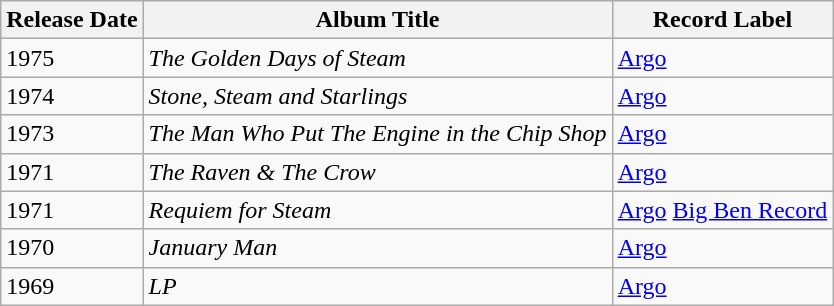<table class="wikitable" border="1">
<tr>
<th>Release Date</th>
<th>Album Title</th>
<th>Record Label</th>
</tr>
<tr>
<td>1975</td>
<td><em>The Golden Days of Steam</em></td>
<td><a href='#'>Argo</a></td>
</tr>
<tr>
<td>1974</td>
<td><em>Stone, Steam and Starlings</em></td>
<td><a href='#'>Argo</a></td>
</tr>
<tr>
<td>1973</td>
<td><em>The Man Who Put The Engine in the Chip Shop</em></td>
<td><a href='#'>Argo</a></td>
</tr>
<tr>
<td>1971</td>
<td><em>The Raven & The Crow</em></td>
<td><a href='#'>Argo</a></td>
</tr>
<tr>
<td>1971</td>
<td><em>Requiem for Steam</em></td>
<td><a href='#'>Argo</a> <a href='#'>Big Ben Record</a></td>
</tr>
<tr>
<td>1970</td>
<td><em>January Man</em></td>
<td><a href='#'>Argo</a></td>
</tr>
<tr>
<td>1969</td>
<td><em>LP</em></td>
<td><a href='#'>Argo</a></td>
</tr>
</table>
